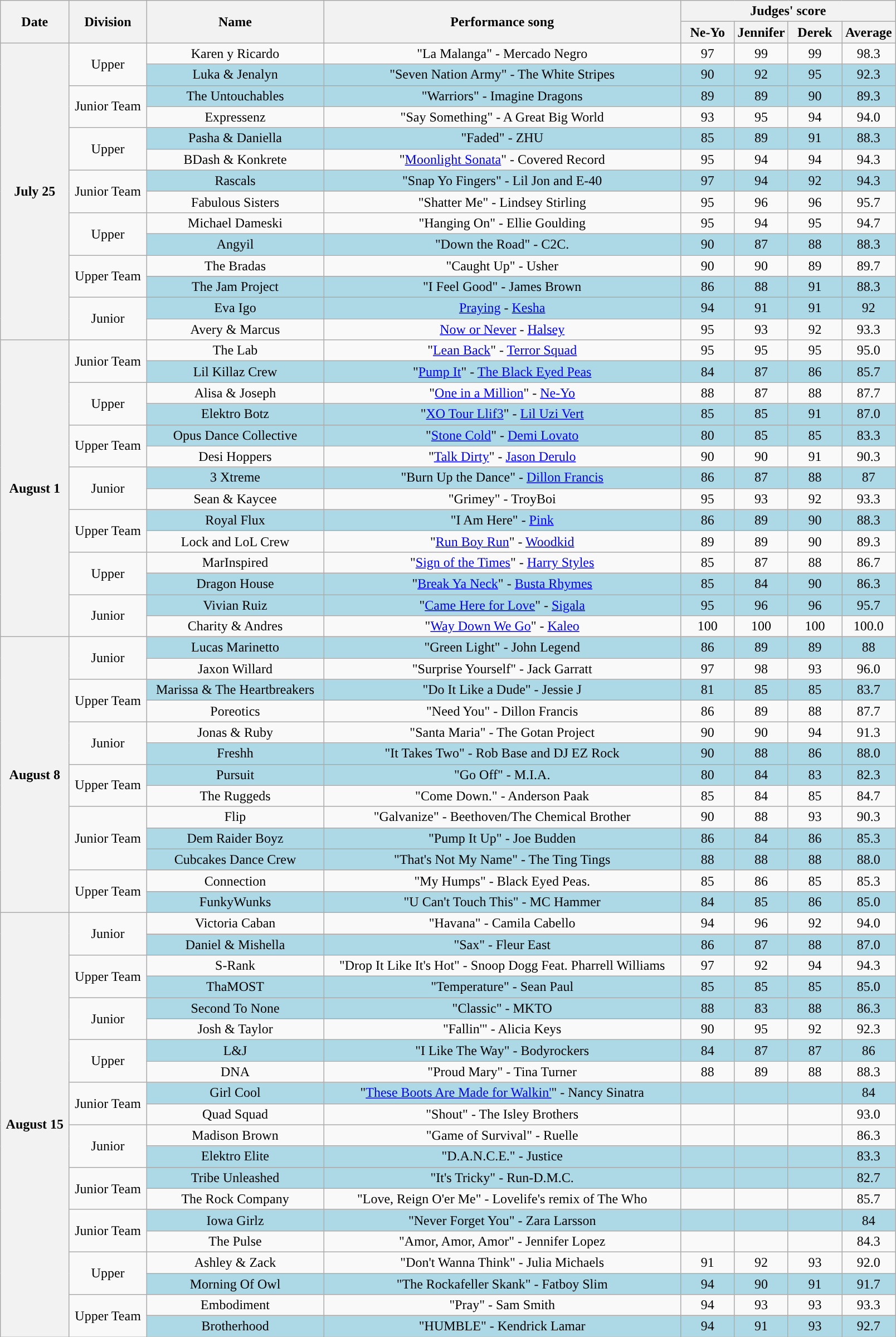<table class="wikitable sortable" style="text-align:center;">
<tr>
<th scope="col" rowspan="2">Date</th>
<th scope="col" rowspan="2">Division</th>
<th scope="col" rowspan="2" class="unsortable">Name</th>
<th scope="col" rowspan="2" class="unsortable">Performance song</th>
<th scope="col" colspan="4">Judges' score</th>
</tr>
<tr>
<th style="width:06%;">Ne-Yo</th>
<th style="width:06%;">Jennifer</th>
<th style="width:06%;">Derek</th>
<th style="width:06%;">Average</th>
</tr>
<tr>
<th scope="row" rowspan="14">July 25</th>
<td rowspan="2">Upper</td>
<td>Karen y Ricardo</td>
<td>"La Malanga" - Mercado Negro</td>
<td>97</td>
<td>99</td>
<td>99</td>
<td>98.3</td>
</tr>
<tr style="color:black; background:LightBlue;">
<td>Luka & Jenalyn</td>
<td>"Seven Nation Army" - The White Stripes</td>
<td>90</td>
<td>92</td>
<td>95</td>
<td>92.3</td>
</tr>
<tr>
<td rowspan="2">Junior Team</td>
<td style="background:LightBlue;">The Untouchables</td>
<td style="background:LightBlue;">"Warriors" - Imagine Dragons</td>
<td style="background:LightBlue;">89</td>
<td style="background:LightBlue;">89</td>
<td style="background:LightBlue;">90</td>
<td style="background:LightBlue;">89.3</td>
</tr>
<tr>
<td>Expressenz</td>
<td>"Say Something" - A Great Big World</td>
<td>93</td>
<td>95</td>
<td>94</td>
<td>94.0</td>
</tr>
<tr>
<td rowspan="2">Upper</td>
<td style="background:LightBlue;">Pasha & Daniella</td>
<td style="background:LightBlue;">"Faded" - ZHU</td>
<td style="background:LightBlue;">85</td>
<td style="background:LightBlue;">89</td>
<td style="background:LightBlue;">91</td>
<td style="background:LightBlue;">88.3</td>
</tr>
<tr>
<td>BDash & Konkrete</td>
<td>"<a href='#'>Moonlight Sonata</a>" - Covered Record</td>
<td>95</td>
<td>94</td>
<td>94</td>
<td>94.3</td>
</tr>
<tr>
<td rowspan="2">Junior Team</td>
<td style="background:LightBlue;">Rascals</td>
<td style="background:LightBlue;">"Snap Yo Fingers" - Lil Jon and E-40</td>
<td style="background:LightBlue;">97</td>
<td style="background:LightBlue;">94</td>
<td style="background:LightBlue;">92</td>
<td style="background:LightBlue;">94.3</td>
</tr>
<tr>
<td>Fabulous Sisters</td>
<td>"Shatter Me" - Lindsey Stirling</td>
<td>95</td>
<td>96</td>
<td>96</td>
<td>95.7</td>
</tr>
<tr>
<td rowspan="2">Upper</td>
<td>Michael Dameski</td>
<td>"Hanging On" - Ellie Goulding</td>
<td>95</td>
<td>94</td>
<td>95</td>
<td>94.7</td>
</tr>
<tr style="background:LightBlue;">
<td>Angyil</td>
<td>"Down the Road" - C2C.</td>
<td>90</td>
<td>87</td>
<td>88</td>
<td>88.3</td>
</tr>
<tr>
<td rowspan="2">Upper Team</td>
<td>The Bradas</td>
<td>"Caught Up" - Usher</td>
<td>90</td>
<td>90</td>
<td>89</td>
<td>89.7</td>
</tr>
<tr style="background:LightBlue;">
<td>The Jam Project</td>
<td>"I Feel Good" - James Brown</td>
<td>86</td>
<td>88</td>
<td>91</td>
<td>88.3</td>
</tr>
<tr>
<td rowspan="2">Junior</td>
<td style="background:LightBlue;">Eva Igo</td>
<td style="background:LightBlue;"><a href='#'>Praying</a> - <a href='#'>Kesha</a></td>
<td style="background:LightBlue;">94</td>
<td style="background:LightBlue;">91</td>
<td style="background:LightBlue;">91</td>
<td style="background:LightBlue;">92</td>
</tr>
<tr>
<td>Avery & Marcus</td>
<td><a href='#'>Now or Never</a> - <a href='#'>Halsey</a></td>
<td>95</td>
<td>93</td>
<td>92</td>
<td>93.3</td>
</tr>
<tr>
<th scope="row" rowspan="14">August 1</th>
<td rowspan="2">Junior Team</td>
<td>The Lab</td>
<td>"<a href='#'>Lean Back</a>" - <a href='#'>Terror Squad</a></td>
<td>95</td>
<td>95</td>
<td>95</td>
<td>95.0</td>
</tr>
<tr style="color:black; background:LightBlue;">
<td>Lil Killaz Crew</td>
<td>"<a href='#'>Pump It</a>" - <a href='#'>The Black Eyed Peas</a></td>
<td>84</td>
<td>87</td>
<td>86</td>
<td>85.7</td>
</tr>
<tr>
<td rowspan="2">Upper</td>
<td>Alisa & Joseph</td>
<td>"<a href='#'>One in a Million</a>" - <a href='#'>Ne-Yo</a></td>
<td>88</td>
<td>87</td>
<td>88</td>
<td>87.7</td>
</tr>
<tr style="color:black; background:LightBlue;">
<td>Elektro Botz</td>
<td>"<a href='#'>XO Tour Llif3</a>" - <a href='#'>Lil Uzi Vert</a></td>
<td>85</td>
<td>85</td>
<td>91</td>
<td>87.0</td>
</tr>
<tr>
<td rowspan="2">Upper Team</td>
<td style="background:LightBlue;">Opus Dance Collective</td>
<td style="background:LightBlue;">"<a href='#'>Stone Cold</a>" - <a href='#'>Demi Lovato</a></td>
<td style="background:LightBlue;">80</td>
<td style="background:LightBlue;">85</td>
<td style="background:LightBlue;">85</td>
<td style="background:LightBlue;">83.3</td>
</tr>
<tr>
<td>Desi Hoppers</td>
<td>"<a href='#'>Talk Dirty</a>" - <a href='#'>Jason Derulo</a></td>
<td>90</td>
<td>90</td>
<td>91</td>
<td>90.3</td>
</tr>
<tr>
<td rowspan="2">Junior</td>
<td style="background:LightBlue;">3 Xtreme</td>
<td style="background:LightBlue;">"Burn Up the Dance" - <a href='#'>Dillon Francis</a></td>
<td style="background:LightBlue;">86</td>
<td style="background:LightBlue;">87</td>
<td style="background:LightBlue;">88</td>
<td style="background:LightBlue;">87</td>
</tr>
<tr>
<td>Sean & Kaycee</td>
<td>"Grimey" - TroyBoi</td>
<td>95</td>
<td>93</td>
<td>92</td>
<td>93.3</td>
</tr>
<tr>
<td rowspan="2">Upper Team</td>
<td style="background:LightBlue;">Royal Flux</td>
<td style="background:LightBlue;">"I Am Here" - <a href='#'>Pink</a></td>
<td style="background:LightBlue;">86</td>
<td style="background:LightBlue;">89</td>
<td style="background:LightBlue;">90</td>
<td style="background:LightBlue;">88.3</td>
</tr>
<tr>
<td>Lock and LoL Crew</td>
<td>"<a href='#'>Run Boy Run</a>" - <a href='#'>Woodkid</a></td>
<td>89</td>
<td>89</td>
<td>90</td>
<td>89.3</td>
</tr>
<tr>
<td rowspan="2">Upper</td>
<td>MarInspired</td>
<td>"<a href='#'>Sign of the Times</a>" - <a href='#'>Harry Styles</a></td>
<td>85</td>
<td>87</td>
<td>88</td>
<td>86.7</td>
</tr>
<tr style="background:LightBlue;">
<td>Dragon House</td>
<td>"<a href='#'>Break Ya Neck</a>" - <a href='#'>Busta Rhymes</a></td>
<td>85</td>
<td>84</td>
<td>90</td>
<td>86.3</td>
</tr>
<tr>
<td rowspan="2">Junior</td>
<td style="background:LightBlue;">Vivian Ruiz</td>
<td style="background:LightBlue;">"<a href='#'>Came Here for Love</a>" - <a href='#'>Sigala</a></td>
<td style="background:LightBlue;">95</td>
<td style="background:LightBlue;">96</td>
<td style="background:LightBlue;">96</td>
<td style="background:LightBlue;">95.7</td>
</tr>
<tr>
<td>Charity & Andres</td>
<td>"<a href='#'>Way Down We Go</a>" - <a href='#'>Kaleo</a></td>
<td>100</td>
<td>100</td>
<td>100</td>
<td>100.0</td>
</tr>
<tr>
<th scope="row" rowspan="13">August 8</th>
<td rowspan="2">Junior</td>
<td style="background:LightBlue;">Lucas Marinetto</td>
<td style="background:LightBlue;">"Green Light" - John Legend</td>
<td style="background:LightBlue;">86</td>
<td style="background:LightBlue;">89</td>
<td style="background:LightBlue;">89</td>
<td style="background:LightBlue;">88</td>
</tr>
<tr>
<td>Jaxon Willard</td>
<td>"Surprise Yourself" - Jack Garratt</td>
<td>97</td>
<td>98</td>
<td>93</td>
<td>96.0</td>
</tr>
<tr>
<td rowspan="2">Upper Team</td>
<td style="background:LightBlue;">Marissa & The Heartbreakers</td>
<td style="background:LightBlue;">"Do It Like a Dude" - Jessie J</td>
<td style="background:LightBlue;">81</td>
<td style="background:LightBlue;">85</td>
<td style="background:LightBlue;">85</td>
<td style="background:LightBlue;">83.7</td>
</tr>
<tr>
<td>Poreotics</td>
<td>"Need You" - Dillon Francis</td>
<td>86</td>
<td>89</td>
<td>88</td>
<td>87.7</td>
</tr>
<tr>
<td rowspan="2">Junior</td>
<td>Jonas & Ruby</td>
<td>"Santa Maria" - The Gotan Project</td>
<td>90</td>
<td>90</td>
<td>94</td>
<td>91.3</td>
</tr>
<tr style="color:black; background:LightBlue;">
<td>Freshh</td>
<td>"It Takes Two" - Rob Base and DJ EZ Rock</td>
<td>90</td>
<td>88</td>
<td>86</td>
<td>88.0</td>
</tr>
<tr>
<td rowspan="2">Upper Team</td>
<td style="background:LightBlue;">Pursuit</td>
<td style="background:LightBlue;">"Go Off" - M.I.A.</td>
<td style="background:LightBlue;">80</td>
<td style="background:LightBlue;">84</td>
<td style="background:LightBlue;">83</td>
<td style="background:LightBlue;">82.3</td>
</tr>
<tr>
<td>The Ruggeds</td>
<td>"Come Down."  - Anderson Paak</td>
<td>85</td>
<td>84</td>
<td>85</td>
<td>84.7</td>
</tr>
<tr>
<td rowspan="3">Junior Team</td>
<td>Flip</td>
<td>"Galvanize" - Beethoven/The Chemical Brother</td>
<td>90</td>
<td>88</td>
<td>93</td>
<td>90.3</td>
</tr>
<tr style="color:black; background:LightBlue;">
<td>Dem Raider Boyz</td>
<td>"Pump It Up" - Joe Budden</td>
<td>86</td>
<td>84</td>
<td>86</td>
<td>85.3</td>
</tr>
<tr style="color:black; background:LightBlue;">
<td>Cubcakes Dance Crew</td>
<td>"That's Not My Name" - The Ting Tings</td>
<td>88</td>
<td>88</td>
<td>88</td>
<td>88.0</td>
</tr>
<tr>
<td rowspan="2">Upper Team</td>
<td>Connection</td>
<td>"My Humps" - Black Eyed Peas.</td>
<td>85</td>
<td>86</td>
<td>85</td>
<td>85.3</td>
</tr>
<tr style="background:LightBlue;">
<td>FunkyWunks</td>
<td>"U Can't Touch This" -  MC Hammer</td>
<td>84</td>
<td>85</td>
<td>86</td>
<td>85.0</td>
</tr>
<tr>
<th scope="row" rowspan="20">August 15</th>
<td rowspan="2">Junior</td>
<td>Victoria Caban</td>
<td>"Havana" - Camila Cabello</td>
<td>94</td>
<td>96</td>
<td>92</td>
<td>94.0</td>
</tr>
<tr style="color:black; background:LightBlue;">
<td>Daniel & Mishella</td>
<td>"Sax" - Fleur East</td>
<td>86</td>
<td>87</td>
<td>88</td>
<td>87.0</td>
</tr>
<tr>
<td rowspan="2">Upper Team</td>
<td>S-Rank</td>
<td>"Drop It Like It's Hot" - Snoop Dogg Feat. Pharrell Williams</td>
<td>97</td>
<td>92</td>
<td>94</td>
<td>94.3</td>
</tr>
<tr style="color:black; background:LightBlue;">
<td>ThaMOST</td>
<td>"Temperature" - Sean Paul</td>
<td>85</td>
<td>85</td>
<td>85</td>
<td>85.0</td>
</tr>
<tr>
<td rowspan="2">Junior</td>
<td style="color:black; background:LightBlue;">Second To None</td>
<td style="color:black; background:LightBlue;">"Classic" - MKTO</td>
<td style="color:black; background:LightBlue;">88</td>
<td style="color:black; background:LightBlue;">83</td>
<td style="color:black; background:LightBlue;">88</td>
<td style="color:black; background:LightBlue;">86.3</td>
</tr>
<tr>
<td>Josh & Taylor</td>
<td>"Fallin'" - Alicia Keys</td>
<td>90</td>
<td>95</td>
<td>92</td>
<td>92.3</td>
</tr>
<tr>
<td rowspan="2">Upper</td>
<td style="background:LightBlue;">L&J</td>
<td style="background:LightBlue;">"I Like The Way" - Bodyrockers</td>
<td style="background:LightBlue;">84</td>
<td style="background:LightBlue;">87</td>
<td style="background:LightBlue;">87</td>
<td style="background:LightBlue;">86</td>
</tr>
<tr>
<td>DNA</td>
<td>"Proud Mary"  - Tina Turner</td>
<td>88</td>
<td>89</td>
<td>88</td>
<td>88.3</td>
</tr>
<tr>
<td rowspan="2">Junior Team</td>
<td style="color:black; background:LightBlue;">Girl Cool</td>
<td style="color:black; background:LightBlue;">"<a href='#'>These Boots Are Made for Walkin'</a>" - Nancy Sinatra</td>
<td style="color:black; background:LightBlue;"></td>
<td style="color:black; background:LightBlue;"></td>
<td style="color:black; background:LightBlue;"></td>
<td style="color:black; background:LightBlue;">84</td>
</tr>
<tr>
<td>Quad Squad</td>
<td>"Shout" - The Isley Brothers</td>
<td></td>
<td></td>
<td></td>
<td>93.0</td>
</tr>
<tr>
<td rowspan="2">Junior</td>
<td>Madison Brown</td>
<td>"Game of Survival" - Ruelle</td>
<td></td>
<td></td>
<td></td>
<td>86.3</td>
</tr>
<tr style="color:black; background:LightBlue;">
<td>Elektro Elite</td>
<td>"D.A.N.C.E." - Justice</td>
<td></td>
<td></td>
<td></td>
<td>83.3</td>
</tr>
<tr>
<td rowspan="2">Junior Team</td>
<td style="color:black; background:LightBlue;">Tribe Unleashed</td>
<td style="color:black; background:LightBlue;">"It's Tricky" - Run-D.M.C.</td>
<td style="color:black; background:LightBlue;"></td>
<td style="color:black; background:LightBlue;"></td>
<td style="color:black; background:LightBlue;"></td>
<td style="color:black; background:LightBlue;">82.7</td>
</tr>
<tr>
<td>The Rock Company</td>
<td>"Love, Reign O'er Me" - Lovelife's remix of The Who</td>
<td></td>
<td></td>
<td></td>
<td>85.7</td>
</tr>
<tr>
<td rowspan="2">Junior Team</td>
<td style="color:black; background:LightBlue;">Iowa Girlz</td>
<td style="color:black; background:LightBlue;">"Never Forget You" - Zara Larsson</td>
<td style="color:black; background:LightBlue;"></td>
<td style="color:black; background:LightBlue;"></td>
<td style="color:black; background:LightBlue;"></td>
<td style="color:black; background:LightBlue;">84</td>
</tr>
<tr>
<td>The Pulse</td>
<td>"Amor, Amor, Amor" - Jennifer Lopez</td>
<td></td>
<td></td>
<td></td>
<td>84.3</td>
</tr>
<tr>
<td rowspan="2">Upper</td>
<td>Ashley & Zack</td>
<td>"Don't Wanna Think" - Julia Michaels</td>
<td>91</td>
<td>92</td>
<td>93</td>
<td>92.0</td>
</tr>
<tr style="background:LightBlue;">
<td>Morning Of Owl</td>
<td>"The Rockafeller Skank" - Fatboy Slim</td>
<td>94</td>
<td>90</td>
<td>91</td>
<td>91.7</td>
</tr>
<tr>
<td rowspan="2">Upper Team</td>
<td>Embodiment</td>
<td>"Pray" - Sam Smith</td>
<td>94</td>
<td>93</td>
<td>93</td>
<td>93.3</td>
</tr>
<tr style="background:LightBlue;">
<td>Brotherhood</td>
<td>"HUMBLE" - Kendrick Lamar</td>
<td>94</td>
<td>91</td>
<td>93</td>
<td>92.7</td>
</tr>
</table>
